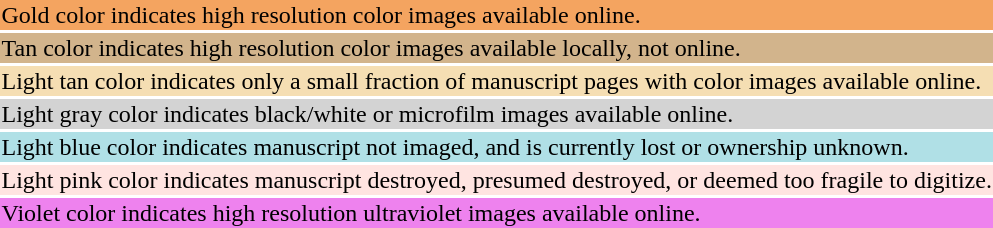<table style="background:transparent">
<tr>
<td bgcolor="sandybrown">Gold color indicates high resolution color images available online.</td>
</tr>
<tr>
<td bgcolor="tan">Tan color indicates high resolution color images available locally, not online.</td>
</tr>
<tr>
<td bgcolor="wheat">Light tan color indicates only a small fraction of manuscript pages with color images available online.</td>
</tr>
<tr>
<td bgcolor="lightgray">Light gray color indicates black/white or microfilm images available online.</td>
</tr>
<tr>
<td bgcolor="powderblue">Light blue color indicates manuscript not imaged, and is currently lost or ownership unknown.</td>
</tr>
<tr>
<td bgcolor="mistyrose">Light pink color indicates manuscript destroyed, presumed destroyed, or deemed too fragile to digitize.</td>
</tr>
<tr>
<td bgcolor="violet">Violet color indicates high resolution ultraviolet images available online.</td>
</tr>
</table>
